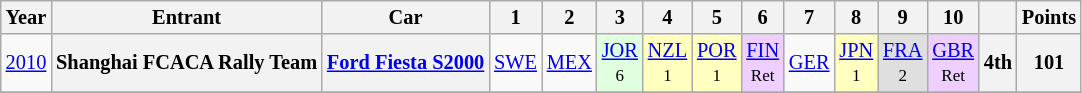<table class="wikitable" border="1" style="text-align:center; font-size:85%;">
<tr>
<th>Year</th>
<th>Entrant</th>
<th>Car</th>
<th>1</th>
<th>2</th>
<th>3</th>
<th>4</th>
<th>5</th>
<th>6</th>
<th>7</th>
<th>8</th>
<th>9</th>
<th>10</th>
<th></th>
<th>Points</th>
</tr>
<tr>
<td><a href='#'>2010</a></td>
<th nowrap>Shanghai FCACA Rally Team</th>
<th nowrap><a href='#'>Ford Fiesta S2000</a></th>
<td><a href='#'>SWE</a></td>
<td><a href='#'>MEX</a></td>
<td style="background:#DFFFDF;"><a href='#'>JOR</a><br><small>6</small></td>
<td style="background:#FFFFBF;"><a href='#'>NZL</a><br><small>1</small></td>
<td style="background:#FFFFBF;"><a href='#'>POR</a><br><small>1</small></td>
<td style="background:#EFCFFF;"><a href='#'>FIN</a><br><small>Ret</small></td>
<td><a href='#'>GER</a></td>
<td style="background:#FFFFBF;"><a href='#'>JPN</a><br><small>1</small></td>
<td style="background:#DFDFDF;"><a href='#'>FRA</a><br><small>2</small></td>
<td style="background:#EFCFFF;"><a href='#'>GBR</a><br><small>Ret</small></td>
<th>4th</th>
<th>101</th>
</tr>
<tr>
</tr>
</table>
